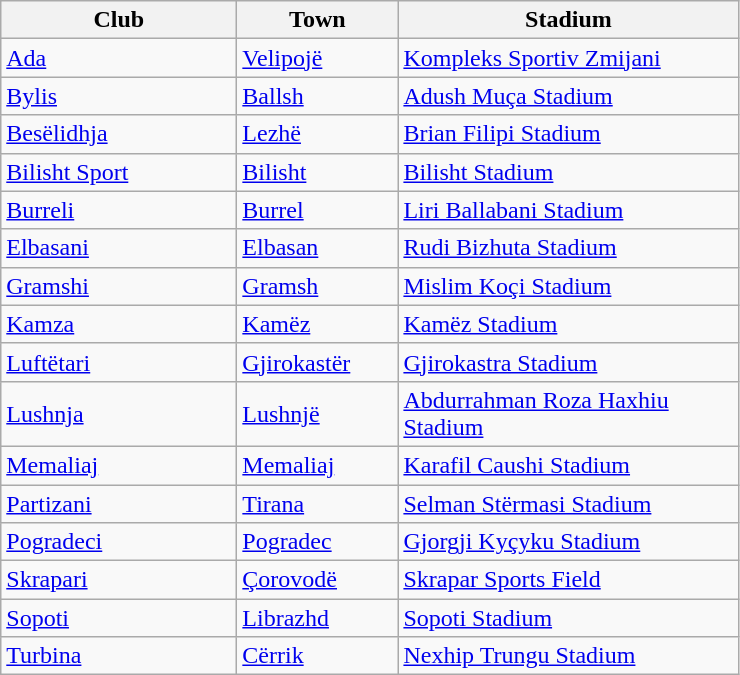<table class="wikitable sortable">
<tr>
<th width=150>Club</th>
<th width=100>Town</th>
<th width=220>Stadium</th>
</tr>
<tr>
<td><a href='#'>Ada</a></td>
<td><a href='#'>Velipojë</a></td>
<td><a href='#'>Kompleks Sportiv Zmijani</a></td>
</tr>
<tr>
<td><a href='#'>Bylis</a></td>
<td><a href='#'>Ballsh</a></td>
<td><a href='#'>Adush Muça Stadium</a></td>
</tr>
<tr>
<td><a href='#'>Besëlidhja</a></td>
<td><a href='#'>Lezhë</a></td>
<td><a href='#'>Brian Filipi Stadium</a></td>
</tr>
<tr>
<td><a href='#'>Bilisht Sport</a></td>
<td><a href='#'>Bilisht</a></td>
<td><a href='#'>Bilisht Stadium</a></td>
</tr>
<tr>
<td><a href='#'>Burreli</a></td>
<td><a href='#'>Burrel</a></td>
<td><a href='#'>Liri Ballabani Stadium</a></td>
</tr>
<tr>
<td><a href='#'>Elbasani</a></td>
<td><a href='#'>Elbasan</a></td>
<td><a href='#'>Rudi Bizhuta Stadium</a></td>
</tr>
<tr>
<td><a href='#'>Gramshi</a></td>
<td><a href='#'>Gramsh</a></td>
<td><a href='#'>Mislim Koçi Stadium</a></td>
</tr>
<tr>
<td><a href='#'>Kamza</a></td>
<td><a href='#'>Kamëz</a></td>
<td><a href='#'>Kamëz Stadium</a></td>
</tr>
<tr>
<td><a href='#'>Luftëtari</a></td>
<td><a href='#'>Gjirokastër</a></td>
<td><a href='#'>Gjirokastra Stadium</a></td>
</tr>
<tr>
<td><a href='#'>Lushnja</a></td>
<td><a href='#'>Lushnjë</a></td>
<td><a href='#'>Abdurrahman Roza Haxhiu Stadium</a></td>
</tr>
<tr>
<td><a href='#'>Memaliaj</a></td>
<td><a href='#'>Memaliaj</a></td>
<td><a href='#'>Karafil Caushi Stadium</a></td>
</tr>
<tr>
<td><a href='#'>Partizani</a></td>
<td><a href='#'>Tirana</a></td>
<td><a href='#'>Selman Stërmasi Stadium</a></td>
</tr>
<tr>
<td><a href='#'>Pogradeci</a></td>
<td><a href='#'>Pogradec</a></td>
<td><a href='#'>Gjorgji Kyçyku Stadium</a></td>
</tr>
<tr>
<td><a href='#'>Skrapari</a></td>
<td><a href='#'>Çorovodë</a></td>
<td><a href='#'>Skrapar Sports Field</a></td>
</tr>
<tr>
<td><a href='#'>Sopoti</a></td>
<td><a href='#'>Librazhd</a></td>
<td><a href='#'>Sopoti Stadium</a></td>
</tr>
<tr>
<td><a href='#'>Turbina</a></td>
<td><a href='#'>Cërrik</a></td>
<td><a href='#'>Nexhip Trungu Stadium</a></td>
</tr>
</table>
